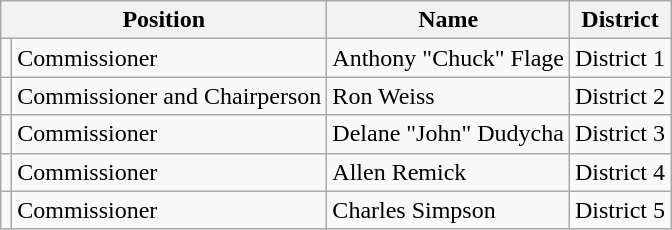<table class="wikitable">
<tr>
<th colspan="2">Position</th>
<th>Name</th>
<th>District</th>
</tr>
<tr>
<td></td>
<td>Commissioner</td>
<td>Anthony "Chuck" Flage</td>
<td>District 1</td>
</tr>
<tr>
<td></td>
<td>Commissioner and Chairperson</td>
<td>Ron Weiss</td>
<td>District 2</td>
</tr>
<tr>
<td></td>
<td>Commissioner</td>
<td>Delane "John" Dudycha</td>
<td>District 3</td>
</tr>
<tr>
<td></td>
<td>Commissioner</td>
<td>Allen Remick</td>
<td>District 4</td>
</tr>
<tr>
<td></td>
<td>Commissioner</td>
<td>Charles Simpson</td>
<td>District 5</td>
</tr>
</table>
